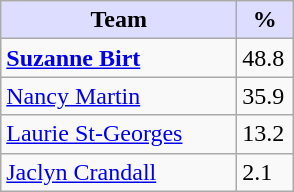<table class="wikitable">
<tr>
<th style="background:#ddf; width:150px;">Team</th>
<th style="background:#ddf; width:30px;">%</th>
</tr>
<tr>
<td><strong> <a href='#'>Suzanne Birt</a></strong></td>
<td>48.8</td>
</tr>
<tr>
<td> <a href='#'>Nancy Martin</a></td>
<td>35.9</td>
</tr>
<tr>
<td> <a href='#'>Laurie St-Georges</a></td>
<td>13.2</td>
</tr>
<tr>
<td> <a href='#'>Jaclyn Crandall</a></td>
<td>2.1</td>
</tr>
</table>
